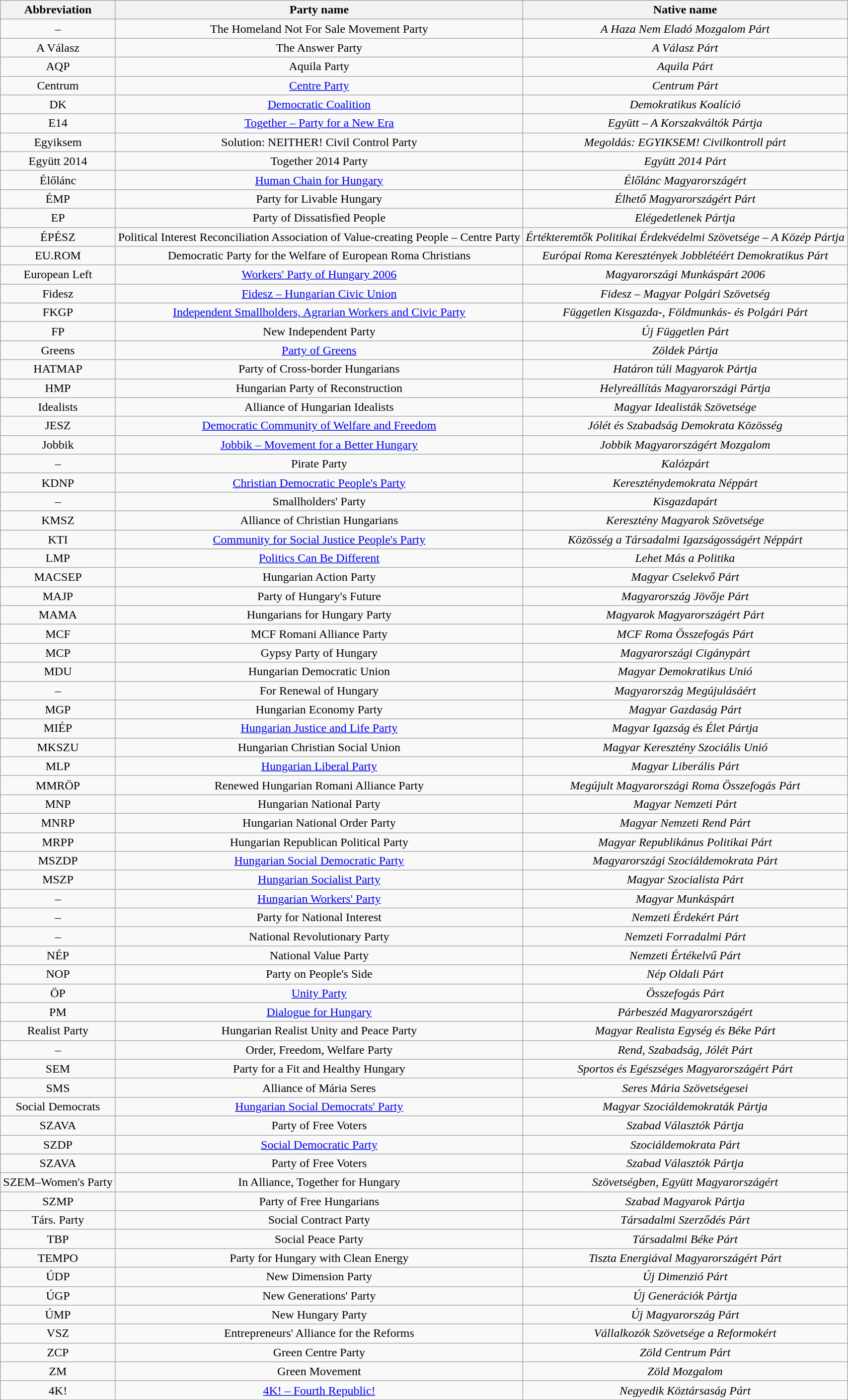<table class="wikitable sortable collapsible collapsed center" style="text-align:center">
<tr align="center">
<th>Abbreviation</th>
<th>Party name</th>
<th>Native name</th>
</tr>
<tr>
<td>–</td>
<td>The Homeland Not For Sale Movement Party</td>
<td><em>A Haza Nem Eladó Mozgalom Párt</em></td>
</tr>
<tr>
<td>A Válasz</td>
<td>The Answer Party</td>
<td><em>A Válasz Párt</em></td>
</tr>
<tr>
<td>AQP</td>
<td>Aquila Party</td>
<td><em>Aquila Párt</em></td>
</tr>
<tr>
<td>Centrum</td>
<td><a href='#'>Centre Party</a></td>
<td><em>Centrum Párt</em></td>
</tr>
<tr>
<td>DK</td>
<td><a href='#'>Democratic Coalition</a></td>
<td><em>Demokratikus Koalíció</em></td>
</tr>
<tr>
<td>E14</td>
<td><a href='#'>Together – Party for a New Era</a></td>
<td><em>Együtt – A Korszakváltók Pártja</em></td>
</tr>
<tr>
<td>Egyiksem</td>
<td>Solution: NEITHER! Civil Control Party</td>
<td><em>Megoldás: EGYIKSEM! Civilkontroll párt</em></td>
</tr>
<tr>
<td>Együtt 2014</td>
<td>Together 2014 Party</td>
<td><em>Együtt 2014 Párt</em></td>
</tr>
<tr>
<td>Élőlánc</td>
<td><a href='#'>Human Chain for Hungary</a></td>
<td><em>Élőlánc Magyarországért</em></td>
</tr>
<tr>
<td>ÉMP</td>
<td>Party for Livable Hungary</td>
<td><em>Élhető Magyarországért Párt</em></td>
</tr>
<tr>
<td>EP</td>
<td>Party of Dissatisfied People</td>
<td><em>Elégedetlenek Pártja</em></td>
</tr>
<tr>
<td>ÉPÉSZ</td>
<td>Political Interest Reconciliation Association of Value-creating People – Centre Party</td>
<td><em>Értékteremtők Politikai Érdekvédelmi Szövetsége – A Közép Pártja</em></td>
</tr>
<tr>
<td>EU.ROM</td>
<td>Democratic Party for the Welfare of European Roma Christians</td>
<td><em>Európai Roma Keresztények Jobblétéért Demokratikus Párt</em></td>
</tr>
<tr>
<td>European Left</td>
<td><a href='#'>Workers' Party of Hungary 2006</a></td>
<td><em>Magyarországi Munkáspárt 2006</em></td>
</tr>
<tr>
<td>Fidesz</td>
<td><a href='#'>Fidesz – Hungarian Civic Union</a></td>
<td><em>Fidesz – Magyar Polgári Szövetség</em></td>
</tr>
<tr>
<td>FKGP</td>
<td><a href='#'>Independent Smallholders, Agrarian Workers and Civic Party</a></td>
<td><em>Független Kisgazda-, Földmunkás- és Polgári Párt</em></td>
</tr>
<tr>
<td>FP</td>
<td>New Independent Party</td>
<td><em>Új Független Párt</em></td>
</tr>
<tr>
<td>Greens</td>
<td><a href='#'>Party of Greens</a></td>
<td><em>Zöldek Pártja</em></td>
</tr>
<tr>
<td>HATMAP</td>
<td>Party of Cross-border Hungarians</td>
<td><em>Határon túli Magyarok Pártja</em></td>
</tr>
<tr>
<td>HMP</td>
<td>Hungarian Party of Reconstruction</td>
<td><em>Helyreállítás Magyarországi Pártja</em></td>
</tr>
<tr>
<td>Idealists</td>
<td>Alliance of Hungarian Idealists</td>
<td><em>Magyar Idealisták Szövetsége</em></td>
</tr>
<tr>
<td>JESZ</td>
<td><a href='#'>Democratic Community of Welfare and Freedom</a></td>
<td><em>Jólét és Szabadság Demokrata Közösség</em></td>
</tr>
<tr>
<td>Jobbik</td>
<td><a href='#'>Jobbik – Movement for a Better Hungary</a></td>
<td><em>Jobbik Magyarországért Mozgalom</em></td>
</tr>
<tr>
<td>–</td>
<td>Pirate Party</td>
<td><em>Kalózpárt</em></td>
</tr>
<tr>
<td>KDNP</td>
<td><a href='#'>Christian Democratic People's Party</a></td>
<td><em>Kereszténydemokrata Néppárt</em></td>
</tr>
<tr>
<td>–</td>
<td>Smallholders' Party</td>
<td><em>Kisgazdapárt</em></td>
</tr>
<tr>
<td>KMSZ</td>
<td>Alliance of Christian Hungarians</td>
<td><em>Keresztény Magyarok Szövetsége</em></td>
</tr>
<tr>
<td>KTI</td>
<td><a href='#'>Community for Social Justice People's Party</a></td>
<td><em>Közösség a Társadalmi Igazságosságért Néppárt</em></td>
</tr>
<tr>
<td>LMP</td>
<td><a href='#'>Politics Can Be Different</a></td>
<td><em>Lehet Más a Politika</em></td>
</tr>
<tr>
<td>MACSEP</td>
<td>Hungarian Action Party</td>
<td><em>Magyar Cselekvő Párt</em></td>
</tr>
<tr>
<td>MAJP</td>
<td>Party of Hungary's Future</td>
<td><em>Magyarország Jövője Párt</em></td>
</tr>
<tr>
<td>MAMA</td>
<td>Hungarians for Hungary Party</td>
<td><em>Magyarok Magyarországért Párt</em></td>
</tr>
<tr>
<td>MCF</td>
<td>MCF Romani Alliance Party</td>
<td><em>MCF Roma Összefogás Párt</em></td>
</tr>
<tr>
<td>MCP</td>
<td>Gypsy Party of Hungary</td>
<td><em>Magyarországi Cigánypárt</em></td>
</tr>
<tr>
<td>MDU</td>
<td>Hungarian Democratic Union</td>
<td><em>Magyar Demokratikus Unió</em></td>
</tr>
<tr>
<td>–</td>
<td>For Renewal of Hungary</td>
<td><em>Magyarország Megújulásáért</em></td>
</tr>
<tr>
<td>MGP</td>
<td>Hungarian Economy Party</td>
<td><em>Magyar Gazdaság Párt</em></td>
</tr>
<tr>
<td>MIÉP</td>
<td><a href='#'>Hungarian Justice and Life Party</a></td>
<td><em>Magyar Igazság és Élet Pártja</em></td>
</tr>
<tr>
<td>MKSZU</td>
<td>Hungarian Christian Social Union</td>
<td><em>Magyar Keresztény Szociális Unió</em></td>
</tr>
<tr>
<td>MLP</td>
<td><a href='#'>Hungarian Liberal Party</a></td>
<td><em>Magyar Liberális Párt</em></td>
</tr>
<tr>
<td>MMRÖP</td>
<td>Renewed Hungarian Romani Alliance Party</td>
<td><em>Megújult Magyarországi Roma Összefogás Párt</em></td>
</tr>
<tr>
<td>MNP</td>
<td>Hungarian National Party</td>
<td><em>Magyar Nemzeti Párt</em></td>
</tr>
<tr>
<td>MNRP</td>
<td>Hungarian National Order Party</td>
<td><em>Magyar Nemzeti Rend Párt</em></td>
</tr>
<tr>
<td>MRPP</td>
<td>Hungarian Republican Political Party</td>
<td><em>Magyar Republikánus Politikai Párt</em></td>
</tr>
<tr>
<td>MSZDP</td>
<td><a href='#'>Hungarian Social Democratic Party</a></td>
<td><em>Magyarországi Szociáldemokrata Párt</em></td>
</tr>
<tr>
<td>MSZP</td>
<td><a href='#'>Hungarian Socialist Party</a></td>
<td><em>Magyar Szocialista Párt</em></td>
</tr>
<tr>
<td>–</td>
<td><a href='#'>Hungarian Workers' Party</a></td>
<td><em>Magyar Munkáspárt</em></td>
</tr>
<tr>
<td>–</td>
<td>Party for National Interest</td>
<td><em>Nemzeti Érdekért Párt</em></td>
</tr>
<tr>
<td>–</td>
<td>National Revolutionary Party</td>
<td><em>Nemzeti Forradalmi Párt</em></td>
</tr>
<tr>
<td>NÉP</td>
<td>National Value Party</td>
<td><em>Nemzeti Értékelvű Párt</em></td>
</tr>
<tr>
<td>NOP</td>
<td>Party on People's Side</td>
<td><em>Nép Oldali Párt</em></td>
</tr>
<tr>
<td>ÖP</td>
<td><a href='#'>Unity Party</a></td>
<td><em>Összefogás Párt</em></td>
</tr>
<tr>
<td>PM</td>
<td><a href='#'>Dialogue for Hungary</a></td>
<td><em>Párbeszéd Magyarországért</em></td>
</tr>
<tr>
<td>Realist Party</td>
<td>Hungarian Realist Unity and Peace Party</td>
<td><em>Magyar Realista Egység és Béke Párt</em></td>
</tr>
<tr>
<td>–</td>
<td>Order, Freedom, Welfare Party</td>
<td><em>Rend, Szabadság, Jólét Párt</em></td>
</tr>
<tr>
<td>SEM</td>
<td>Party for a Fit and Healthy Hungary</td>
<td><em>Sportos és Egészséges Magyarországért Párt</em></td>
</tr>
<tr>
<td>SMS</td>
<td>Alliance of Mária Seres</td>
<td><em>Seres Mária Szövetségesei</em></td>
</tr>
<tr>
<td>Social Democrats</td>
<td><a href='#'>Hungarian Social Democrats' Party</a></td>
<td><em>Magyar Szociáldemokraták Pártja</em></td>
</tr>
<tr>
<td>SZAVA</td>
<td>Party of Free Voters</td>
<td><em>Szabad Választók Pártja</em></td>
</tr>
<tr>
<td>SZDP</td>
<td><a href='#'>Social Democratic Party</a></td>
<td><em>Szociáldemokrata Párt</em></td>
</tr>
<tr>
<td>SZAVA</td>
<td>Party of Free Voters</td>
<td><em>Szabad Választók Pártja</em></td>
</tr>
<tr>
<td>SZEM–Women's Party</td>
<td>In Alliance, Together for Hungary</td>
<td><em>Szövetségben, Együtt Magyarországért</em></td>
</tr>
<tr>
<td>SZMP</td>
<td>Party of Free Hungarians</td>
<td><em>Szabad Magyarok Pártja</em></td>
</tr>
<tr>
<td>Társ. Party</td>
<td>Social Contract Party</td>
<td><em>Társadalmi Szerződés Párt</em></td>
</tr>
<tr>
<td>TBP</td>
<td>Social Peace Party</td>
<td><em>Társadalmi Béke Párt</em></td>
</tr>
<tr>
<td>TEMPO</td>
<td>Party for Hungary with Clean Energy</td>
<td><em>Tiszta Energiával Magyarországért Párt</em></td>
</tr>
<tr>
<td>ÚDP</td>
<td>New Dimension Party</td>
<td><em>Új Dimenzió Párt</em></td>
</tr>
<tr>
<td>ÚGP</td>
<td>New Generations' Party</td>
<td><em>Új Generációk Pártja</em></td>
</tr>
<tr>
<td>ÚMP</td>
<td>New Hungary Party</td>
<td><em>Új Magyarország Párt</em></td>
</tr>
<tr>
<td>VSZ</td>
<td>Entrepreneurs' Alliance for the Reforms</td>
<td><em>Vállalkozók Szövetsége a Reformokért</em></td>
</tr>
<tr>
<td>ZCP</td>
<td>Green Centre Party</td>
<td><em>Zöld Centrum Párt</em></td>
</tr>
<tr>
<td>ZM</td>
<td>Green Movement</td>
<td><em>Zöld Mozgalom</em></td>
</tr>
<tr>
<td>4K!</td>
<td><a href='#'>4K! – Fourth Republic!</a></td>
<td><em>Negyedik Köztársaság Párt</em></td>
</tr>
</table>
